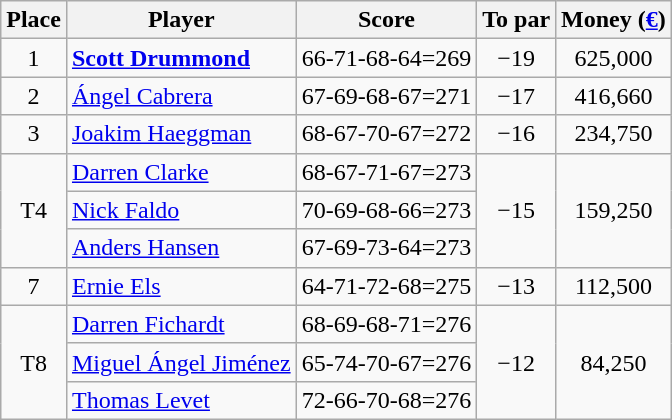<table class="wikitable">
<tr>
<th>Place</th>
<th>Player</th>
<th>Score</th>
<th>To par</th>
<th>Money (<a href='#'>€</a>)</th>
</tr>
<tr>
<td align=center>1</td>
<td> <strong><a href='#'>Scott Drummond</a></strong></td>
<td align=center>66-71-68-64=269</td>
<td align=center>−19</td>
<td align=center>625,000</td>
</tr>
<tr>
<td align=center>2</td>
<td> <a href='#'>Ángel Cabrera</a></td>
<td align=center>67-69-68-67=271</td>
<td align=center>−17</td>
<td align=center>416,660</td>
</tr>
<tr>
<td align=center>3</td>
<td> <a href='#'>Joakim Haeggman</a></td>
<td align=center>68-67-70-67=272</td>
<td align=center>−16</td>
<td align=center>234,750</td>
</tr>
<tr>
<td rowspan="3" align=center>T4</td>
<td> <a href='#'>Darren Clarke</a></td>
<td align=center>68-67-71-67=273</td>
<td rowspan="3" align=center>−15</td>
<td rowspan="3" align=center>159,250</td>
</tr>
<tr>
<td> <a href='#'>Nick Faldo</a></td>
<td align=center>70-69-68-66=273</td>
</tr>
<tr>
<td> <a href='#'>Anders Hansen</a></td>
<td align=center>67-69-73-64=273</td>
</tr>
<tr>
<td align=center>7</td>
<td> <a href='#'>Ernie Els</a></td>
<td align=center>64-71-72-68=275</td>
<td align=center>−13</td>
<td align=center>112,500</td>
</tr>
<tr>
<td rowspan="3" align=center>T8</td>
<td> <a href='#'>Darren Fichardt</a></td>
<td align=center>68-69-68-71=276</td>
<td rowspan="3" align=center>−12</td>
<td rowspan="3" align=center>84,250</td>
</tr>
<tr>
<td> <a href='#'>Miguel Ángel Jiménez</a></td>
<td align=center>65-74-70-67=276</td>
</tr>
<tr>
<td> <a href='#'>Thomas Levet</a></td>
<td align=center>72-66-70-68=276</td>
</tr>
</table>
